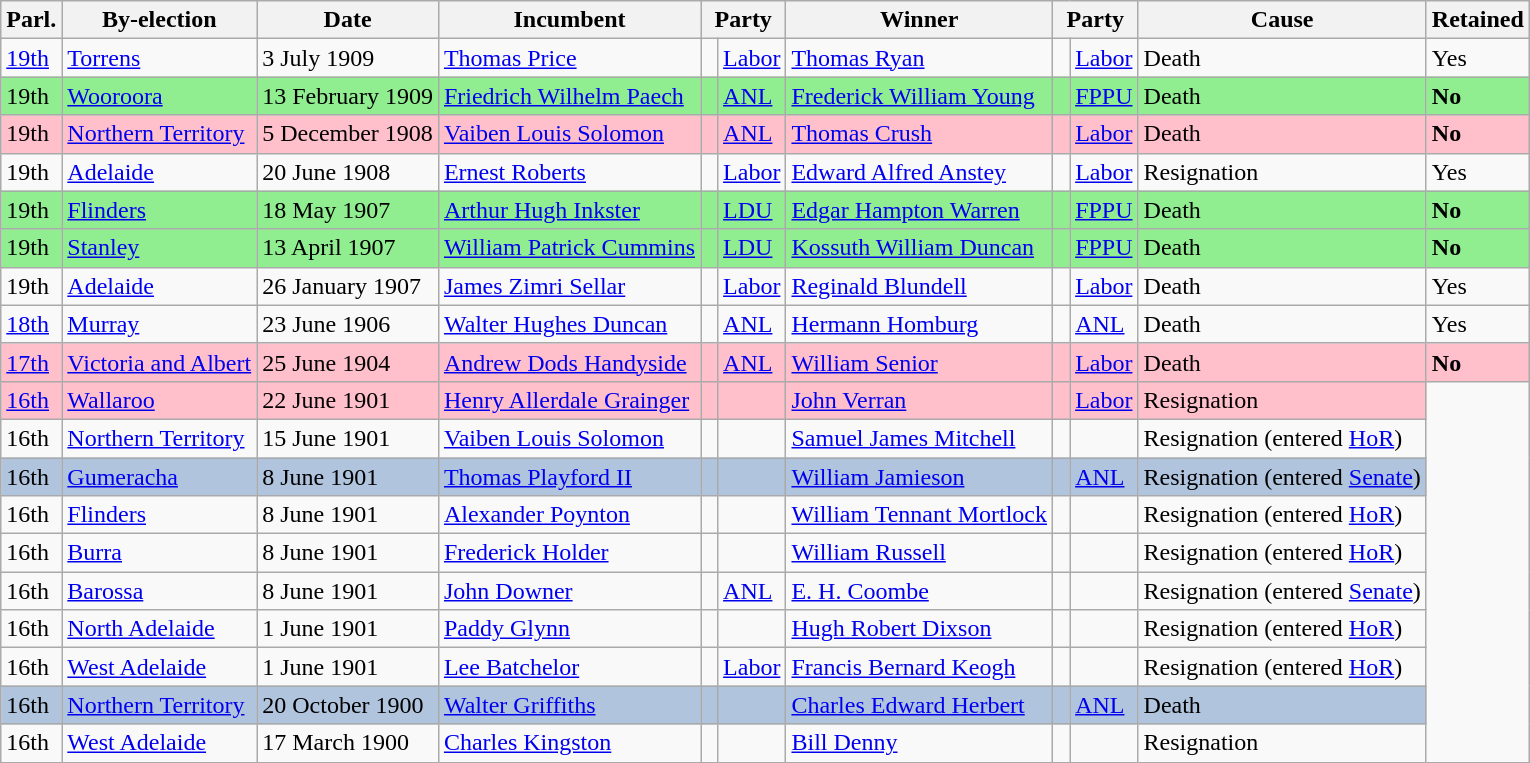<table class="wikitable">
<tr>
<th>Parl.</th>
<th>By-election</th>
<th>Date</th>
<th>Incumbent</th>
<th colspan=2>Party</th>
<th>Winner</th>
<th colspan=2>Party</th>
<th>Cause</th>
<th>Retained</th>
</tr>
<tr>
<td><a href='#'>19th</a></td>
<td><a href='#'>Torrens</a></td>
<td>3 July 1909</td>
<td><a href='#'>Thomas Price</a></td>
<td> </td>
<td><a href='#'>Labor</a></td>
<td><a href='#'>Thomas Ryan</a></td>
<td> </td>
<td><a href='#'>Labor</a></td>
<td>Death</td>
<td>Yes</td>
</tr>
<tr bgcolor=lightgreen>
<td>19th</td>
<td><a href='#'>Wooroora</a></td>
<td>13 February 1909</td>
<td><a href='#'>Friedrich Wilhelm Paech</a></td>
<td> </td>
<td><a href='#'>ANL</a></td>
<td><a href='#'>Frederick William Young</a></td>
<td> </td>
<td><a href='#'>FPPU</a></td>
<td>Death</td>
<td><strong>No</strong></td>
</tr>
<tr bgcolor=pink>
<td>19th</td>
<td><a href='#'>Northern Territory</a></td>
<td>5 December 1908</td>
<td><a href='#'>Vaiben Louis Solomon</a></td>
<td> </td>
<td><a href='#'>ANL</a></td>
<td><a href='#'>Thomas Crush</a></td>
<td> </td>
<td><a href='#'>Labor</a></td>
<td>Death</td>
<td><strong>No</strong></td>
</tr>
<tr>
<td>19th</td>
<td><a href='#'>Adelaide</a></td>
<td>20 June 1908</td>
<td><a href='#'>Ernest Roberts</a></td>
<td> </td>
<td><a href='#'>Labor</a></td>
<td><a href='#'>Edward Alfred Anstey</a></td>
<td> </td>
<td><a href='#'>Labor</a></td>
<td>Resignation</td>
<td>Yes</td>
</tr>
<tr bgcolor=lightgreen>
<td>19th</td>
<td><a href='#'>Flinders</a></td>
<td>18 May 1907</td>
<td><a href='#'>Arthur Hugh Inkster</a></td>
<td> </td>
<td><a href='#'>LDU</a></td>
<td><a href='#'>Edgar Hampton Warren</a></td>
<td> </td>
<td><a href='#'>FPPU</a></td>
<td>Death</td>
<td><strong>No</strong></td>
</tr>
<tr bgcolor=lightgreen>
<td>19th</td>
<td><a href='#'>Stanley</a></td>
<td>13 April 1907</td>
<td><a href='#'>William Patrick Cummins</a></td>
<td> </td>
<td><a href='#'>LDU</a></td>
<td><a href='#'>Kossuth William Duncan</a></td>
<td> </td>
<td><a href='#'>FPPU</a></td>
<td>Death</td>
<td><strong>No</strong></td>
</tr>
<tr>
<td>19th</td>
<td><a href='#'>Adelaide</a></td>
<td>26 January 1907</td>
<td><a href='#'>James Zimri Sellar</a></td>
<td> </td>
<td><a href='#'>Labor</a></td>
<td><a href='#'>Reginald Blundell</a></td>
<td> </td>
<td><a href='#'>Labor</a></td>
<td>Death</td>
<td>Yes</td>
</tr>
<tr>
<td><a href='#'>18th</a></td>
<td><a href='#'>Murray</a></td>
<td>23 June 1906</td>
<td><a href='#'>Walter Hughes Duncan</a></td>
<td> </td>
<td><a href='#'>ANL</a></td>
<td><a href='#'>Hermann Homburg</a></td>
<td> </td>
<td><a href='#'>ANL</a></td>
<td>Death</td>
<td>Yes</td>
</tr>
<tr bgcolor=pink>
<td><a href='#'>17th</a></td>
<td><a href='#'>Victoria and Albert</a></td>
<td>25 June 1904</td>
<td><a href='#'>Andrew Dods Handyside</a></td>
<td> </td>
<td><a href='#'>ANL</a></td>
<td><a href='#'>William Senior</a></td>
<td> </td>
<td><a href='#'>Labor</a></td>
<td>Death</td>
<td><strong>No</strong></td>
</tr>
<tr bgcolor=pink>
<td><a href='#'>16th</a></td>
<td><a href='#'>Wallaroo</a></td>
<td>22 June 1901</td>
<td><a href='#'>Henry Allerdale Grainger</a></td>
<td> </td>
<td></td>
<td><a href='#'>John Verran</a></td>
<td> </td>
<td><a href='#'>Labor</a></td>
<td>Resignation</td>
</tr>
<tr>
<td>16th</td>
<td><a href='#'>Northern Territory</a></td>
<td>15 June 1901</td>
<td><a href='#'>Vaiben Louis Solomon</a></td>
<td> </td>
<td></td>
<td><a href='#'>Samuel James Mitchell</a></td>
<td> </td>
<td></td>
<td>Resignation (entered <a href='#'>HoR</a>)</td>
</tr>
<tr bgcolor=lightsteelblue>
<td>16th</td>
<td><a href='#'>Gumeracha</a></td>
<td>8 June 1901</td>
<td><a href='#'>Thomas Playford II</a></td>
<td> </td>
<td></td>
<td><a href='#'>William Jamieson</a></td>
<td> </td>
<td><a href='#'>ANL</a></td>
<td>Resignation (entered <a href='#'>Senate</a>)</td>
</tr>
<tr>
<td>16th</td>
<td><a href='#'>Flinders</a></td>
<td>8 June 1901</td>
<td><a href='#'>Alexander Poynton</a></td>
<td> </td>
<td></td>
<td><a href='#'>William Tennant Mortlock</a></td>
<td> </td>
<td></td>
<td>Resignation (entered <a href='#'>HoR</a>)</td>
</tr>
<tr>
<td>16th</td>
<td><a href='#'>Burra</a></td>
<td>8 June 1901</td>
<td><a href='#'>Frederick Holder</a></td>
<td> </td>
<td></td>
<td><a href='#'>William Russell</a></td>
<td> </td>
<td></td>
<td>Resignation (entered <a href='#'>HoR</a>)</td>
</tr>
<tr>
<td>16th</td>
<td><a href='#'>Barossa</a></td>
<td>8 June 1901</td>
<td><a href='#'>John Downer</a></td>
<td> </td>
<td><a href='#'>ANL</a></td>
<td><a href='#'>E. H. Coombe</a></td>
<td> </td>
<td></td>
<td>Resignation (entered <a href='#'>Senate</a>)</td>
</tr>
<tr>
<td>16th</td>
<td><a href='#'>North Adelaide</a></td>
<td>1 June 1901</td>
<td><a href='#'>Paddy Glynn</a></td>
<td> </td>
<td></td>
<td><a href='#'>Hugh Robert Dixson</a></td>
<td> </td>
<td></td>
<td>Resignation (entered <a href='#'>HoR</a>)</td>
</tr>
<tr>
<td>16th</td>
<td><a href='#'>West Adelaide</a></td>
<td>1 June 1901</td>
<td><a href='#'>Lee Batchelor</a></td>
<td> </td>
<td><a href='#'>Labor</a></td>
<td><a href='#'>Francis Bernard Keogh</a></td>
<td> </td>
<td></td>
<td>Resignation (entered <a href='#'>HoR</a>)</td>
</tr>
<tr bgcolor=lightsteelblue>
<td>16th</td>
<td><a href='#'>Northern Territory</a></td>
<td>20 October 1900</td>
<td><a href='#'>Walter Griffiths</a></td>
<td> </td>
<td></td>
<td><a href='#'>Charles Edward Herbert</a></td>
<td> </td>
<td><a href='#'>ANL</a></td>
<td>Death</td>
</tr>
<tr>
<td>16th</td>
<td><a href='#'>West Adelaide</a></td>
<td>17 March 1900</td>
<td><a href='#'>Charles Kingston</a></td>
<td> </td>
<td></td>
<td><a href='#'>Bill Denny</a></td>
<td> </td>
<td></td>
<td>Resignation</td>
</tr>
</table>
